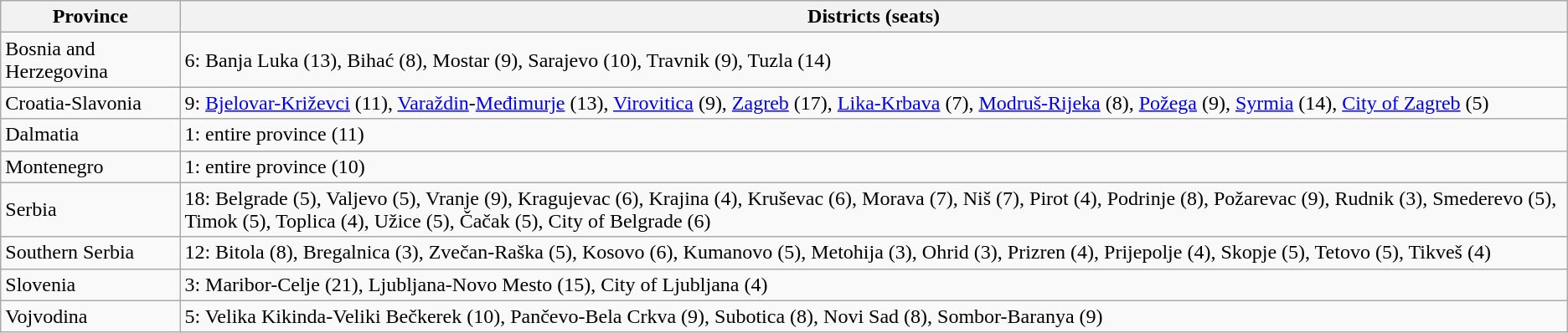<table class=wikitable>
<tr>
<th>Province</th>
<th>Districts (seats)</th>
</tr>
<tr>
<td>Bosnia and Herzegovina</td>
<td>6: Banja Luka (13), Bihać (8), Mostar (9), Sarajevo (10), Travnik (9), Tuzla (14)</td>
</tr>
<tr>
<td>Croatia-Slavonia</td>
<td>9: <a href='#'>Bjelovar-Križevci</a> (11), <a href='#'>Varaždin</a>-<a href='#'>Međimurje</a> (13), <a href='#'>Virovitica</a> (9), <a href='#'>Zagreb</a> (17), <a href='#'>Lika-Krbava</a> (7), <a href='#'>Modruš-Rijeka</a> (8), <a href='#'>Požega</a> (9), <a href='#'>Syrmia</a> (14), <a href='#'>City of Zagreb</a> (5)</td>
</tr>
<tr>
<td>Dalmatia</td>
<td>1: entire province (11)</td>
</tr>
<tr>
<td>Montenegro</td>
<td>1: entire province (10)</td>
</tr>
<tr>
<td>Serbia</td>
<td>18: Belgrade (5), Valjevo (5), Vranje (9), Kragujevac (6), Krajina (4), Kruševac (6), Morava (7), Niš (7), Pirot (4), Podrinje (8), Požarevac (9), Rudnik (3), Smederevo (5), Timok (5), Toplica (4), Užice (5), Čačak (5), City of Belgrade (6)</td>
</tr>
<tr>
<td>Southern Serbia</td>
<td>12: Bitola (8), Bregalnica (3), Zvečan-Raška (5), Kosovo (6), Kumanovo (5), Metohija (3), Ohrid (3), Prizren (4), Prijepolje (4), Skopje (5), Tetovo (5), Tikveš (4)</td>
</tr>
<tr>
<td>Slovenia</td>
<td>3: Maribor-Celje (21), Ljubljana-Novo Mesto (15), City of Ljubljana (4)</td>
</tr>
<tr>
<td>Vojvodina</td>
<td>5: Velika Kikinda-Veliki Bečkerek (10), Pančevo-Bela Crkva (9), Subotica (8), Novi Sad (8), Sombor-Baranya (9)</td>
</tr>
</table>
